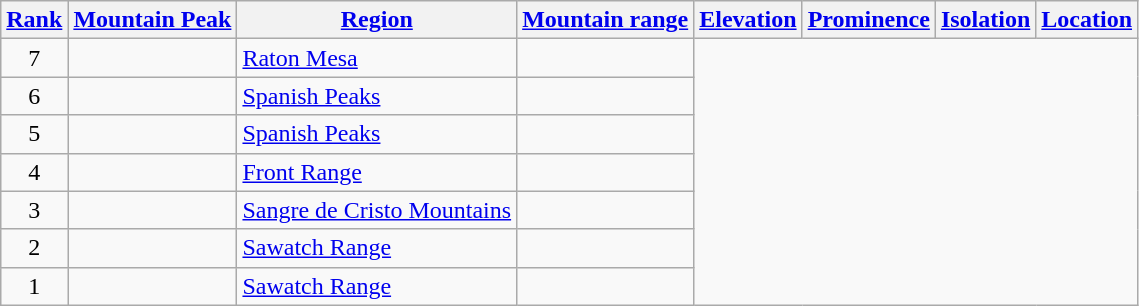<table class="wikitable sortable">
<tr>
<th><a href='#'>Rank</a></th>
<th><a href='#'>Mountain Peak</a></th>
<th><a href='#'>Region</a></th>
<th><a href='#'>Mountain range</a></th>
<th><a href='#'>Elevation</a></th>
<th><a href='#'>Prominence</a></th>
<th><a href='#'>Isolation</a></th>
<th><a href='#'>Location</a></th>
</tr>
<tr>
<td align=center>7<br></td>
<td></td>
<td><a href='#'>Raton Mesa</a><br></td>
<td></td>
</tr>
<tr>
<td align=center>6<br></td>
<td></td>
<td><a href='#'>Spanish Peaks</a><br></td>
<td></td>
</tr>
<tr>
<td align=center>5<br></td>
<td></td>
<td><a href='#'>Spanish Peaks</a><br></td>
<td></td>
</tr>
<tr>
<td align=center>4<br></td>
<td></td>
<td><a href='#'>Front Range</a><br></td>
<td></td>
</tr>
<tr>
<td align=center>3<br></td>
<td></td>
<td><a href='#'>Sangre de Cristo Mountains</a><br></td>
<td></td>
</tr>
<tr>
<td align=center>2<br></td>
<td></td>
<td><a href='#'>Sawatch Range</a><br></td>
<td></td>
</tr>
<tr>
<td align=center>1<br></td>
<td></td>
<td><a href='#'>Sawatch Range</a><br></td>
<td></td>
</tr>
</table>
